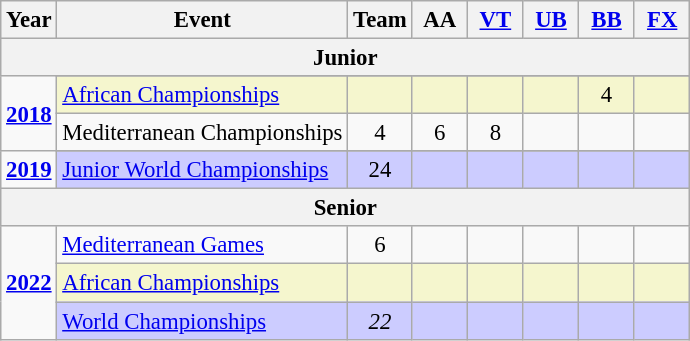<table class="wikitable" style="text-align:center; font-size:95%;">
<tr>
<th align=center>Year</th>
<th align=center>Event</th>
<th style="width:30px;">Team</th>
<th style="width:30px;">AA</th>
<th style="width:30px;"><a href='#'>VT</a></th>
<th style="width:30px;"><a href='#'>UB</a></th>
<th style="width:30px;"><a href='#'>BB</a></th>
<th style="width:30px;"><a href='#'>FX</a></th>
</tr>
<tr>
<th colspan="8"><strong>Junior</strong></th>
</tr>
<tr>
<td rowspan="3"><strong><a href='#'>2018</a></strong></td>
</tr>
<tr bgcolor=#F5F6CE>
<td align=left><a href='#'>African Championships</a></td>
<td></td>
<td></td>
<td></td>
<td></td>
<td>4</td>
<td></td>
</tr>
<tr>
<td align=left>Mediterranean Championships</td>
<td>4</td>
<td>6</td>
<td>8</td>
<td></td>
<td></td>
<td></td>
</tr>
<tr>
<td rowspan="2"><strong><a href='#'>2019</a></strong></td>
</tr>
<tr bgcolor=#CCCCFF>
<td align=left><a href='#'>Junior World Championships</a></td>
<td>24</td>
<td></td>
<td></td>
<td></td>
<td></td>
<td></td>
</tr>
<tr>
<th colspan="8"><strong>Senior</strong></th>
</tr>
<tr>
<td rowspan="3"><strong><a href='#'>2022</a></strong></td>
<td align=left><a href='#'>Mediterranean Games</a></td>
<td>6</td>
<td></td>
<td></td>
<td></td>
<td></td>
<td></td>
</tr>
<tr bgcolor="#f5f6ce">
<td align=left><a href='#'>African Championships</a></td>
<td></td>
<td></td>
<td></td>
<td></td>
<td></td>
<td></td>
</tr>
<tr bgcolor=#CCCCFF>
<td align=left><a href='#'>World Championships</a></td>
<td><em>22</em></td>
<td></td>
<td></td>
<td></td>
<td></td>
<td></td>
</tr>
</table>
